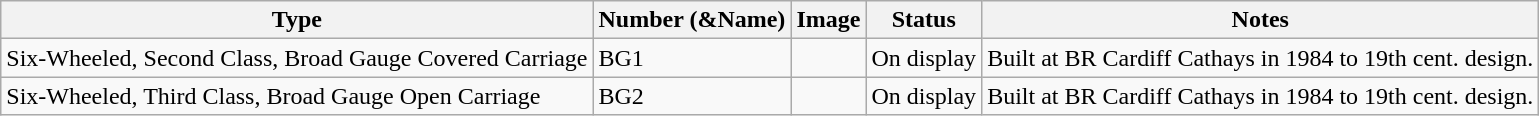<table class="wikitable sortable">
<tr>
<th>Type</th>
<th>Number (&Name)</th>
<th class="unsortable">Image</th>
<th>Status</th>
<th>Notes</th>
</tr>
<tr>
<td>Six-Wheeled, Second Class, Broad Gauge Covered Carriage</td>
<td>BG1</td>
<td></td>
<td>On display</td>
<td>Built at BR Cardiff Cathays in 1984 to 19th cent. design.</td>
</tr>
<tr>
<td>Six-Wheeled, Third Class, Broad Gauge Open Carriage</td>
<td>BG2</td>
<td></td>
<td>On display</td>
<td>Built at BR Cardiff Cathays in 1984 to 19th cent. design.</td>
</tr>
</table>
